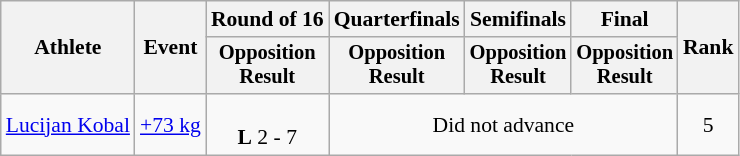<table class="wikitable" style="font-size:90%;">
<tr>
<th rowspan=2>Athlete</th>
<th rowspan=2>Event</th>
<th>Round of 16</th>
<th>Quarterfinals</th>
<th>Semifinals</th>
<th>Final</th>
<th rowspan=2>Rank</th>
</tr>
<tr style="font-size:95%">
<th>Opposition<br>Result</th>
<th>Opposition<br>Result</th>
<th>Opposition<br>Result</th>
<th>Opposition<br>Result</th>
</tr>
<tr align=center>
<td align=left><a href='#'>Lucijan Kobal</a></td>
<td align=left><a href='#'>+73 kg</a></td>
<td><br><strong>L</strong> 2 - 7</td>
<td colspan=3>Did not advance</td>
<td>5</td>
</tr>
</table>
